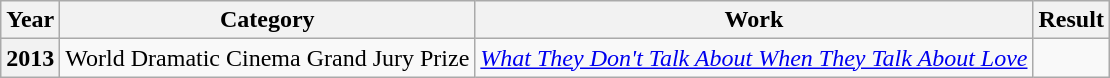<table class="wikitable plainrowheaders sortable">
<tr>
<th>Year</th>
<th>Category</th>
<th>Work</th>
<th>Result</th>
</tr>
<tr>
<th>2013</th>
<td>World Dramatic Cinema Grand Jury Prize</td>
<td><em><a href='#'>What They Don't Talk About When They Talk About Love</a></em></td>
<td></td>
</tr>
</table>
